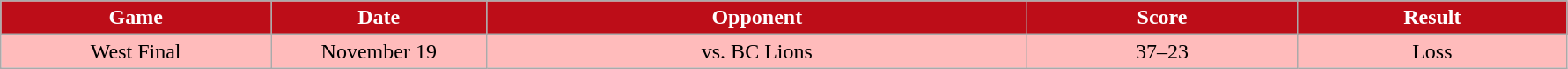<table class="wikitable sortable">
<tr>
<th style="background:#bd0d18;color:#FFFFFF;"  width="10%">Game</th>
<th style="background:#bd0d18;color:#FFFFFF;"  width="8%">Date</th>
<th style="background:#bd0d18;color:#FFFFFF;"  width="20%">Opponent</th>
<th style="background:#bd0d18;color:#FFFFFF;"  width="10%">Score</th>
<th style="background:#bd0d18;color:#FFFFFF;"  width="10%">Result</th>
</tr>
<tr align="center" bgcolor="#ffbbbb">
<td>West Final</td>
<td>November 19</td>
<td>vs. BC Lions</td>
<td>37–23</td>
<td>Loss</td>
</tr>
</table>
